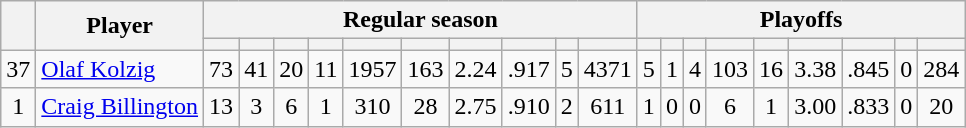<table class="wikitable plainrowheaders" style="text-align:center;">
<tr>
<th scope="col" rowspan="2"></th>
<th scope="col" rowspan="2">Player</th>
<th scope=colgroup colspan=10>Regular season</th>
<th scope=colgroup colspan=9>Playoffs</th>
</tr>
<tr>
<th scope="col"></th>
<th scope="col"></th>
<th scope="col"></th>
<th scope="col"></th>
<th scope="col"></th>
<th scope="col"></th>
<th scope="col"></th>
<th scope="col"></th>
<th scope="col"></th>
<th scope="col"></th>
<th scope="col"></th>
<th scope="col"></th>
<th scope="col"></th>
<th scope="col"></th>
<th scope="col"></th>
<th scope="col"></th>
<th scope="col"></th>
<th scope="col"></th>
<th scope="col"></th>
</tr>
<tr>
<td scope="row">37</td>
<td align="left"><a href='#'>Olaf Kolzig</a></td>
<td>73</td>
<td>41</td>
<td>20</td>
<td>11</td>
<td>1957</td>
<td>163</td>
<td>2.24</td>
<td>.917</td>
<td>5</td>
<td>4371</td>
<td>5</td>
<td>1</td>
<td>4</td>
<td>103</td>
<td>16</td>
<td>3.38</td>
<td>.845</td>
<td>0</td>
<td>284</td>
</tr>
<tr>
<td scope="row">1</td>
<td align="left"><a href='#'>Craig Billington</a></td>
<td>13</td>
<td>3</td>
<td>6</td>
<td>1</td>
<td>310</td>
<td>28</td>
<td>2.75</td>
<td>.910</td>
<td>2</td>
<td>611</td>
<td>1</td>
<td>0</td>
<td>0</td>
<td>6</td>
<td>1</td>
<td>3.00</td>
<td>.833</td>
<td>0</td>
<td>20</td>
</tr>
</table>
